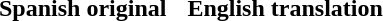<table cellpadding="6">
<tr>
<th>Spanish original</th>
<th>English translation</th>
</tr>
<tr style="vertical-align:top; text-align:center; white-space:nowrap;">
<td></td>
<td></td>
</tr>
</table>
